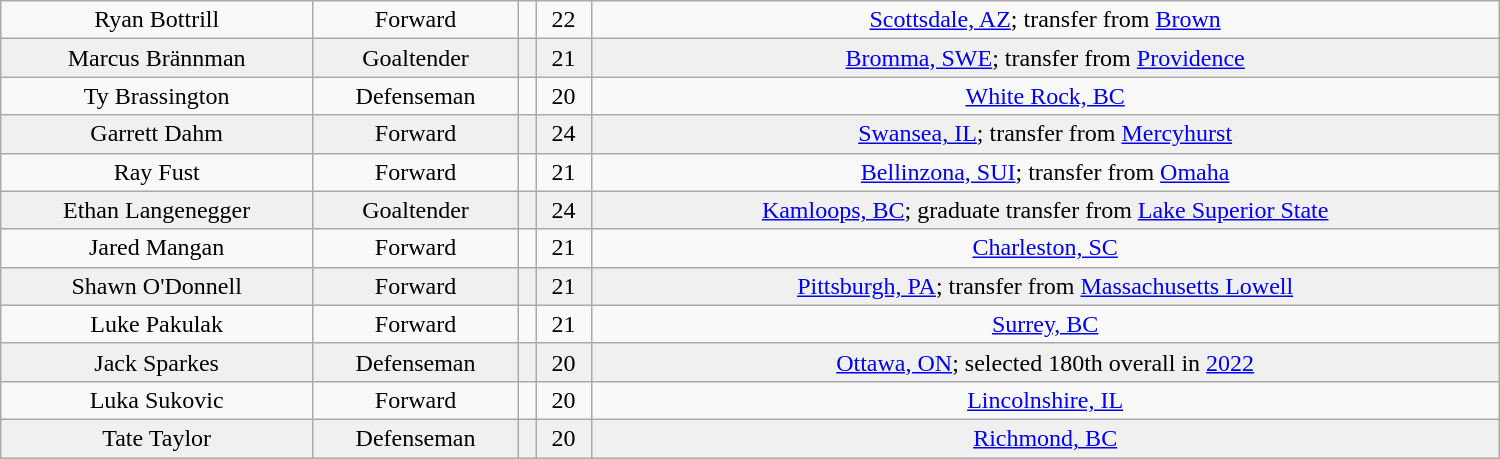<table class="wikitable" width=1000>
<tr align="center" bgcolor="">
<td>Ryan Bottrill</td>
<td>Forward</td>
<td></td>
<td>22</td>
<td><a href='#'>Scottsdale, AZ</a>; transfer from <a href='#'>Brown</a></td>
</tr>
<tr align="center" bgcolor="f0f0f0">
<td>Marcus Brännman</td>
<td>Goaltender</td>
<td></td>
<td>21</td>
<td><a href='#'>Bromma, SWE</a>; transfer from <a href='#'>Providence</a></td>
</tr>
<tr align="center" bgcolor="">
<td>Ty Brassington</td>
<td>Defenseman</td>
<td></td>
<td>20</td>
<td><a href='#'>White Rock, BC</a></td>
</tr>
<tr align="center" bgcolor="f0f0f0">
<td>Garrett Dahm</td>
<td>Forward</td>
<td></td>
<td>24</td>
<td><a href='#'>Swansea, IL</a>; transfer from <a href='#'>Mercyhurst</a></td>
</tr>
<tr align="center" bgcolor="">
<td>Ray Fust</td>
<td>Forward</td>
<td></td>
<td>21</td>
<td><a href='#'>Bellinzona, SUI</a>; transfer from <a href='#'>Omaha</a></td>
</tr>
<tr align="center" bgcolor="f0f0f0">
<td>Ethan Langenegger</td>
<td>Goaltender</td>
<td></td>
<td>24</td>
<td><a href='#'>Kamloops, BC</a>; graduate transfer from <a href='#'>Lake Superior State</a></td>
</tr>
<tr align="center" bgcolor="">
<td>Jared Mangan</td>
<td>Forward</td>
<td></td>
<td>21</td>
<td><a href='#'>Charleston, SC</a></td>
</tr>
<tr align="center" bgcolor="f0f0f0">
<td>Shawn O'Donnell</td>
<td>Forward</td>
<td></td>
<td>21</td>
<td><a href='#'>Pittsburgh, PA</a>; transfer from <a href='#'>Massachusetts Lowell</a></td>
</tr>
<tr align="center" bgcolor="">
<td>Luke Pakulak</td>
<td>Forward</td>
<td></td>
<td>21</td>
<td><a href='#'>Surrey, BC</a></td>
</tr>
<tr align="center" bgcolor="f0f0f0">
<td>Jack Sparkes</td>
<td>Defenseman</td>
<td></td>
<td>20</td>
<td><a href='#'>Ottawa, ON</a>; selected 180th overall in <a href='#'>2022</a></td>
</tr>
<tr align="center" bgcolor="">
<td>Luka Sukovic</td>
<td>Forward</td>
<td></td>
<td>20</td>
<td><a href='#'>Lincolnshire, IL</a></td>
</tr>
<tr align="center" bgcolor="f0f0f0">
<td>Tate Taylor</td>
<td>Defenseman</td>
<td></td>
<td>20</td>
<td><a href='#'>Richmond, BC</a></td>
</tr>
</table>
